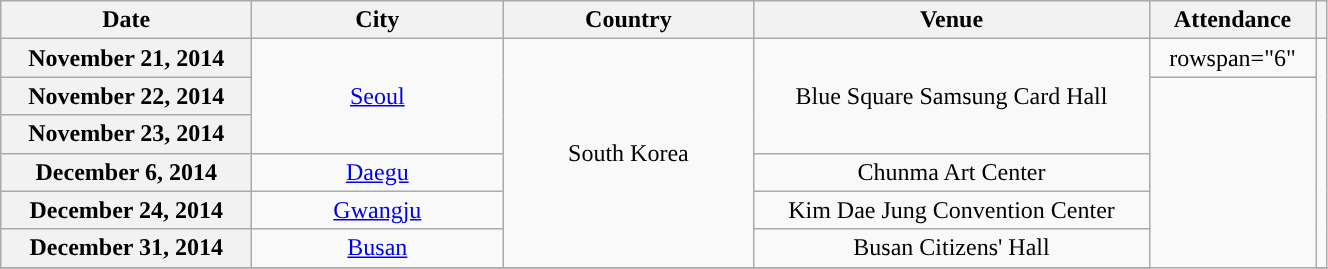<table class="wikitable sortable plainrowheaders" style="text-align:center;">
<tr>
<th style="width:10em;">Date</th>
<th style="width:10em;">City</th>
<th style="width:10em;">Country</th>
<th style="width:16em;">Venue</th>
<th style="width:6.5em;">Attendance</th>
<th scope="col" class="unsortable"></th>
</tr>
<tr>
<th scope="row" style="text-align:center">November 21, 2014</th>
<td rowspan="3"><a href='#'>Seoul</a></td>
<td rowspan="6">South Korea</td>
<td rowspan="3">Blue Square Samsung Card Hall</td>
<td>rowspan="6" </td>
<td rowspan="6"></td>
</tr>
<tr>
<th scope="row" style="text-align:center">November 22, 2014</th>
</tr>
<tr>
<th scope="row" style="text-align:center">November 23, 2014</th>
</tr>
<tr>
<th scope="row" style="text-align:center">December 6, 2014</th>
<td><a href='#'>Daegu</a></td>
<td>Chunma Art Center</td>
</tr>
<tr>
<th scope="row" style="text-align:center">December 24, 2014</th>
<td><a href='#'>Gwangju</a></td>
<td>Kim Dae Jung Convention Center</td>
</tr>
<tr>
<th scope="row" style="text-align:center">December 31, 2014</th>
<td><a href='#'>Busan</a></td>
<td>Busan Citizens' Hall</td>
</tr>
<tr>
</tr>
</table>
